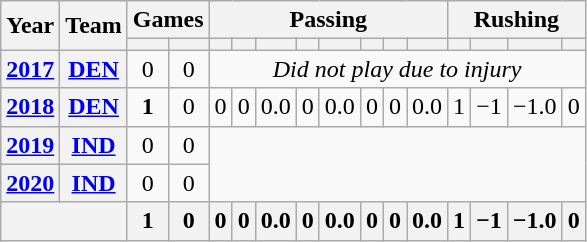<table class="wikitable" style="text-align:center;">
<tr>
<th rowspan="2">Year</th>
<th rowspan="2">Team</th>
<th colspan="2">Games</th>
<th colspan="8">Passing</th>
<th colspan="4">Rushing</th>
</tr>
<tr>
<th></th>
<th></th>
<th></th>
<th></th>
<th></th>
<th></th>
<th></th>
<th></th>
<th></th>
<th></th>
<th></th>
<th></th>
<th></th>
<th></th>
</tr>
<tr>
<th><a href='#'>2017</a></th>
<th><a href='#'>DEN</a></th>
<td>0</td>
<td>0</td>
<td colspan="12"><em>Did not play due to injury</em></td>
</tr>
<tr>
<th><a href='#'>2018</a></th>
<th><a href='#'>DEN</a></th>
<td><strong>1</strong></td>
<td>0</td>
<td>0</td>
<td>0</td>
<td>0.0</td>
<td>0</td>
<td>0.0</td>
<td>0</td>
<td>0</td>
<td>0.0</td>
<td>1</td>
<td>−1</td>
<td>−1.0</td>
<td>0</td>
</tr>
<tr>
<th><a href='#'>2019</a></th>
<th><a href='#'>IND</a></th>
<td>0</td>
<td>0</td>
<td colspan="12" rowspan="2"></td>
</tr>
<tr>
<th><a href='#'>2020</a></th>
<th><a href='#'>IND</a></th>
<td>0</td>
<td>0</td>
</tr>
<tr>
<th colspan="2"></th>
<th>1</th>
<th>0</th>
<th>0</th>
<th>0</th>
<th>0.0</th>
<th>0</th>
<th>0.0</th>
<th>0</th>
<th>0</th>
<th>0.0</th>
<th>1</th>
<th>−1</th>
<th>−1.0</th>
<th>0</th>
</tr>
</table>
